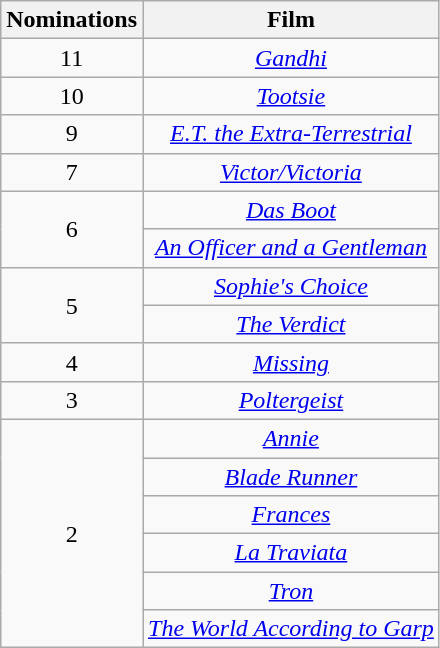<table class="wikitable plainrowheaders" style="text-align: center;">
<tr>
<th scope="col" style="width:55px;">Nominations</th>
<th scope="col" style="text-align:center;">Film</th>
</tr>
<tr>
<td scope="row" style="text-align:center">11</td>
<td><em><a href='#'>Gandhi</a></em></td>
</tr>
<tr>
<td scope="row" style="text-align:center">10</td>
<td><em><a href='#'>Tootsie</a></em></td>
</tr>
<tr>
<td scope="row" style="text-align:center">9</td>
<td><em><a href='#'>E.T. the Extra-Terrestrial</a></em></td>
</tr>
<tr>
<td scope="row" style="text-align:center">7</td>
<td><em><a href='#'>Victor/Victoria</a></em></td>
</tr>
<tr>
<td rowspan="2" style="text-align:center">6</td>
<td><em><a href='#'>Das Boot</a></em></td>
</tr>
<tr>
<td><em><a href='#'>An Officer and a Gentleman</a></em></td>
</tr>
<tr>
<td rowspan="2" style="text-align:center">5</td>
<td><em><a href='#'>Sophie's Choice</a></em></td>
</tr>
<tr>
<td><em><a href='#'>The Verdict</a></em></td>
</tr>
<tr>
<td scope="row" style="text-align:center">4</td>
<td><em><a href='#'>Missing</a></em></td>
</tr>
<tr>
<td scope="row" style="text-align:center">3</td>
<td><em><a href='#'>Poltergeist</a></em></td>
</tr>
<tr>
<td rowspan="6" style="text-align:center">2</td>
<td><em><a href='#'>Annie</a></em></td>
</tr>
<tr>
<td><em><a href='#'>Blade Runner</a></em></td>
</tr>
<tr>
<td><em><a href='#'>Frances</a></em></td>
</tr>
<tr>
<td><em><a href='#'>La Traviata</a></em></td>
</tr>
<tr>
<td><em><a href='#'>Tron</a></em></td>
</tr>
<tr>
<td><em><a href='#'>The World According to Garp</a></em></td>
</tr>
</table>
